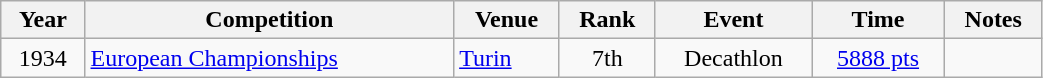<table class="wikitable" width=55% style="font-size:100%; text-align:center;">
<tr>
<th>Year</th>
<th>Competition</th>
<th>Venue</th>
<th>Rank</th>
<th>Event</th>
<th>Time</th>
<th>Notes</th>
</tr>
<tr>
<td rowspan=1>1934</td>
<td rowspan=1 align=left><a href='#'>European Championships</a></td>
<td rowspan=1 align=left> <a href='#'>Turin</a></td>
<td>7th</td>
<td>Decathlon</td>
<td><a href='#'>5888 pts</a></td>
<td></td>
</tr>
</table>
